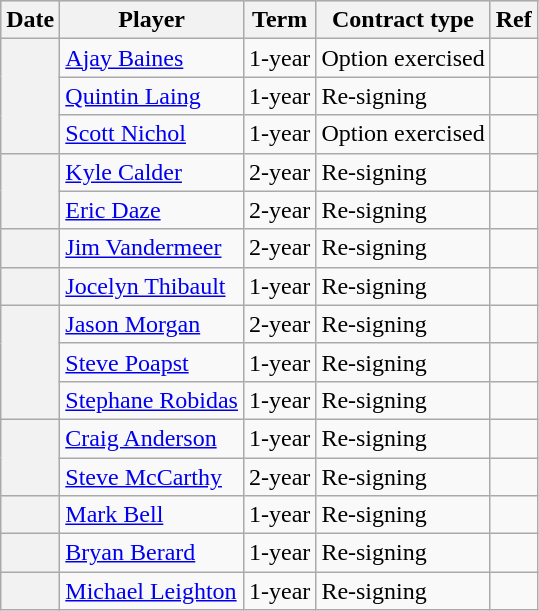<table class="wikitable plainrowheaders">
<tr style="background:#ddd; text-align:center;">
<th>Date</th>
<th>Player</th>
<th>Term</th>
<th>Contract type</th>
<th>Ref</th>
</tr>
<tr>
<th scope="row" rowspan=3></th>
<td><a href='#'>Ajay Baines</a></td>
<td>1-year</td>
<td>Option exercised</td>
<td></td>
</tr>
<tr>
<td><a href='#'>Quintin Laing</a></td>
<td>1-year</td>
<td>Re-signing</td>
<td></td>
</tr>
<tr>
<td><a href='#'>Scott Nichol</a></td>
<td>1-year</td>
<td>Option exercised</td>
<td></td>
</tr>
<tr>
<th scope="row" rowspan=2></th>
<td><a href='#'>Kyle Calder</a></td>
<td>2-year</td>
<td>Re-signing</td>
<td></td>
</tr>
<tr>
<td><a href='#'>Eric Daze</a></td>
<td>2-year</td>
<td>Re-signing</td>
<td></td>
</tr>
<tr>
<th scope="row"></th>
<td><a href='#'>Jim Vandermeer</a></td>
<td>2-year</td>
<td>Re-signing</td>
<td></td>
</tr>
<tr>
<th scope="row"></th>
<td><a href='#'>Jocelyn Thibault</a></td>
<td>1-year</td>
<td>Re-signing</td>
<td></td>
</tr>
<tr>
<th scope="row" rowspan=3></th>
<td><a href='#'>Jason Morgan</a></td>
<td>2-year</td>
<td>Re-signing</td>
<td></td>
</tr>
<tr>
<td><a href='#'>Steve Poapst</a></td>
<td>1-year</td>
<td>Re-signing</td>
<td></td>
</tr>
<tr>
<td><a href='#'>Stephane Robidas</a></td>
<td>1-year</td>
<td>Re-signing</td>
<td></td>
</tr>
<tr>
<th scope="row" rowspan=2></th>
<td><a href='#'>Craig Anderson</a></td>
<td>1-year</td>
<td>Re-signing</td>
<td></td>
</tr>
<tr>
<td><a href='#'>Steve McCarthy</a></td>
<td>2-year</td>
<td>Re-signing</td>
<td></td>
</tr>
<tr>
<th scope="row"></th>
<td><a href='#'>Mark Bell</a></td>
<td>1-year</td>
<td>Re-signing</td>
<td></td>
</tr>
<tr>
<th scope="row"></th>
<td><a href='#'>Bryan Berard</a></td>
<td>1-year</td>
<td>Re-signing</td>
<td></td>
</tr>
<tr>
<th scope="row"></th>
<td><a href='#'>Michael Leighton</a></td>
<td>1-year</td>
<td>Re-signing</td>
<td></td>
</tr>
</table>
